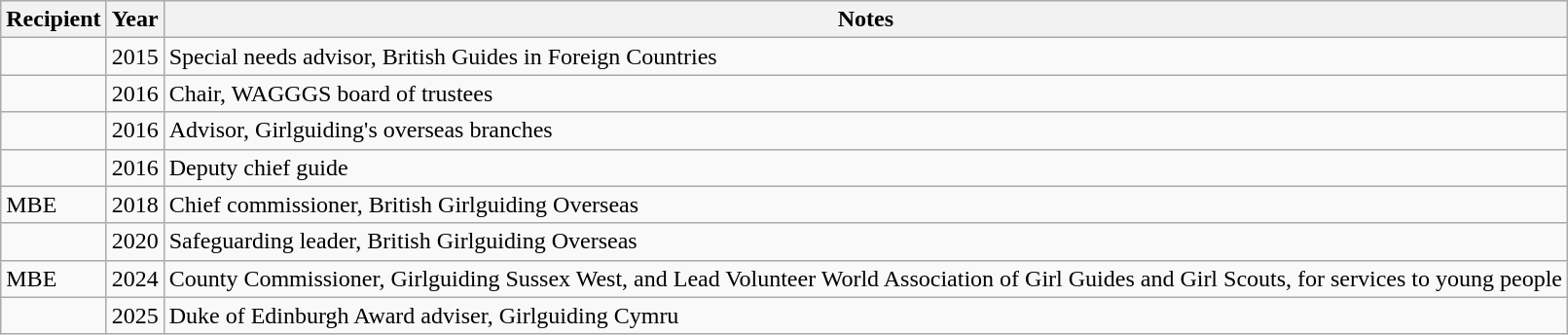<table class="wikitable sortable">
<tr>
<th>Recipient</th>
<th>Year</th>
<th>Notes</th>
</tr>
<tr>
<td></td>
<td align=right>2015</td>
<td>Special needs advisor, British Guides in Foreign Countries</td>
</tr>
<tr>
<td></td>
<td align=right>2016</td>
<td>Chair, WAGGGS board of trustees</td>
</tr>
<tr>
<td></td>
<td align=right>2016</td>
<td>Advisor, Girlguiding's overseas branches</td>
</tr>
<tr>
<td></td>
<td align=right>2016</td>
<td>Deputy chief guide</td>
</tr>
<tr>
<td> MBE</td>
<td align=right>2018</td>
<td>Chief commissioner, British Girlguiding Overseas</td>
</tr>
<tr>
<td></td>
<td align=right>2020</td>
<td>Safeguarding leader, British Girlguiding Overseas</td>
</tr>
<tr>
<td> MBE</td>
<td align=right>2024</td>
<td>County Commissioner, Girlguiding Sussex West, and Lead Volunteer World Association of Girl Guides and Girl Scouts, for services to young people</td>
</tr>
<tr -->
<td></td>
<td align=right>2025</td>
<td>Duke of Edinburgh Award adviser, Girlguiding Cymru</td>
</tr>
</table>
